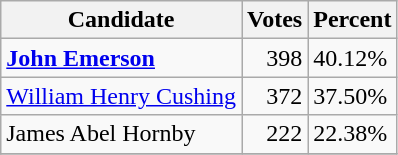<table class="wikitable">
<tr>
<th>Candidate</th>
<th>Votes</th>
<th>Percent</th>
</tr>
<tr>
<td style="font-weight:bold;"><a href='#'>John Emerson</a></td>
<td style="text-align:right;">398</td>
<td>40.12%</td>
</tr>
<tr>
<td><a href='#'>William Henry Cushing</a></td>
<td style="text-align:right;">372</td>
<td>37.50%</td>
</tr>
<tr>
<td>James Abel Hornby</td>
<td style="text-align:right;">222</td>
<td>22.38%</td>
</tr>
<tr>
</tr>
</table>
